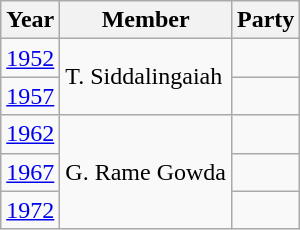<table class="wikitable">
<tr>
<th>Year</th>
<th>Member</th>
<th colspan="2">Party</th>
</tr>
<tr>
<td><a href='#'>1952</a></td>
<td rowspan="2">T. Siddalingaiah</td>
<td></td>
</tr>
<tr>
<td><a href='#'>1957</a></td>
</tr>
<tr>
<td><a href='#'>1962</a></td>
<td rowspan=3>G. Rame Gowda</td>
<td></td>
</tr>
<tr>
<td><a href='#'>1967</a></td>
</tr>
<tr>
<td><a href='#'>1972</a></td>
<td></td>
</tr>
</table>
